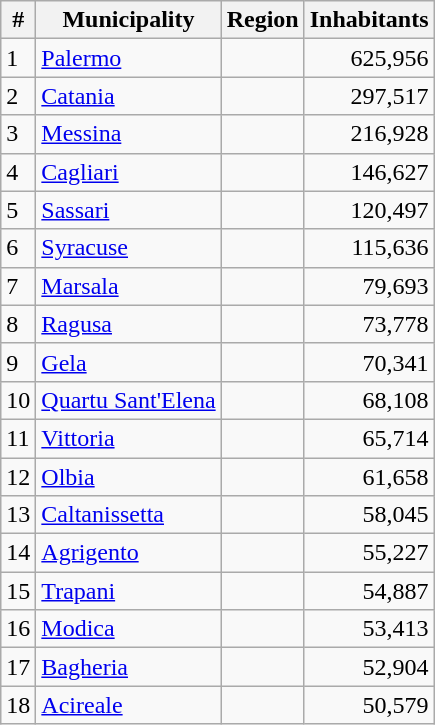<table class="wikitable sortable">
<tr>
<th>#</th>
<th>Municipality</th>
<th>Region</th>
<th>Inhabitants</th>
</tr>
<tr>
<td>1</td>
<td><a href='#'>Palermo</a></td>
<td></td>
<td align=right>625,956</td>
</tr>
<tr>
<td>2</td>
<td><a href='#'>Catania</a></td>
<td></td>
<td align=right>297,517</td>
</tr>
<tr>
<td>3</td>
<td><a href='#'>Messina</a></td>
<td></td>
<td align=right>216,928</td>
</tr>
<tr>
<td>4</td>
<td><a href='#'>Cagliari</a></td>
<td></td>
<td align=right>146,627</td>
</tr>
<tr>
<td>5</td>
<td><a href='#'>Sassari</a></td>
<td></td>
<td align=right>120,497</td>
</tr>
<tr>
<td>6</td>
<td><a href='#'>Syracuse</a></td>
<td></td>
<td align=right>115,636</td>
</tr>
<tr>
<td>7</td>
<td><a href='#'>Marsala</a></td>
<td></td>
<td align=right>79,693</td>
</tr>
<tr>
<td>8</td>
<td><a href='#'>Ragusa</a></td>
<td></td>
<td align="right">73,778</td>
</tr>
<tr>
<td>9</td>
<td><a href='#'>Gela</a></td>
<td></td>
<td align="right">70,341</td>
</tr>
<tr>
<td>10</td>
<td><a href='#'>Quartu Sant'Elena</a></td>
<td></td>
<td align=right>68,108</td>
</tr>
<tr>
<td>11</td>
<td><a href='#'>Vittoria</a></td>
<td></td>
<td align="right">65,714</td>
</tr>
<tr>
<td>12</td>
<td><a href='#'>Olbia</a></td>
<td></td>
<td align="right">61,658</td>
</tr>
<tr>
<td>13</td>
<td><a href='#'>Caltanissetta</a></td>
<td></td>
<td align=right>58,045</td>
</tr>
<tr>
<td>14</td>
<td><a href='#'>Agrigento</a></td>
<td></td>
<td align="right">55,227</td>
</tr>
<tr>
<td>15</td>
<td><a href='#'>Trapani</a></td>
<td></td>
<td align="right">54,887</td>
</tr>
<tr>
<td>16</td>
<td><a href='#'>Modica</a></td>
<td></td>
<td align="right">53,413</td>
</tr>
<tr>
<td>17</td>
<td><a href='#'>Bagheria</a></td>
<td></td>
<td align="right">52,904</td>
</tr>
<tr>
<td>18</td>
<td><a href='#'>Acireale</a></td>
<td></td>
<td align=right>50,579</td>
</tr>
</table>
